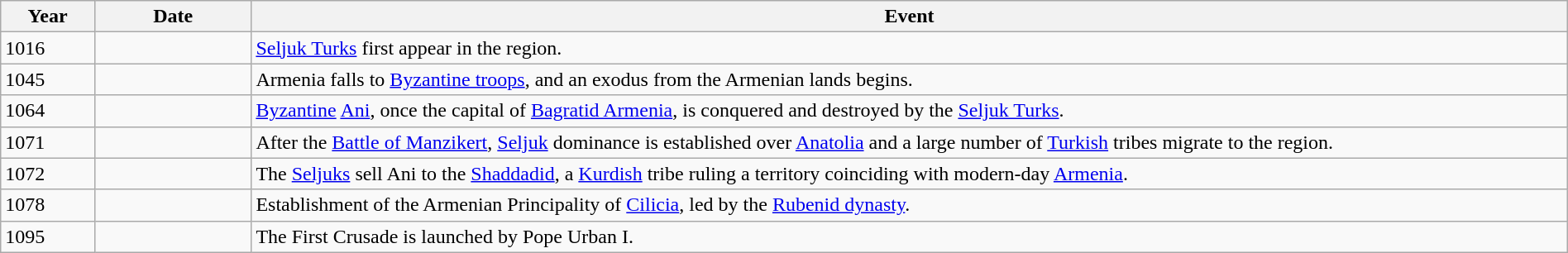<table class="wikitable" width="100%">
<tr>
<th style="width:6%">Year</th>
<th style="width:10%">Date</th>
<th>Event</th>
</tr>
<tr>
<td>1016</td>
<td></td>
<td><a href='#'>Seljuk Turks</a> first appear in the region.</td>
</tr>
<tr>
<td>1045</td>
<td></td>
<td>Armenia falls to <a href='#'>Byzantine troops</a>, and an exodus from the Armenian lands begins.</td>
</tr>
<tr>
<td>1064</td>
<td></td>
<td><a href='#'>Byzantine</a> <a href='#'>Ani</a>, once the capital of <a href='#'>Bagratid Armenia</a>, is conquered and destroyed by the <a href='#'>Seljuk Turks</a>.</td>
</tr>
<tr>
<td>1071</td>
<td></td>
<td>After the <a href='#'>Battle of Manzikert</a>, <a href='#'>Seljuk</a> dominance is established over <a href='#'>Anatolia</a> and a large number of <a href='#'>Turkish</a> tribes migrate to the region.</td>
</tr>
<tr>
<td>1072</td>
<td></td>
<td>The <a href='#'>Seljuks</a> sell Ani to the <a href='#'>Shaddadid</a>, a <a href='#'>Kurdish</a> tribe ruling a territory coinciding with modern-day <a href='#'>Armenia</a>.</td>
</tr>
<tr>
<td>1078</td>
<td></td>
<td>Establishment of the Armenian Principality of <a href='#'>Cilicia</a>, led by the <a href='#'>Rubenid dynasty</a>.</td>
</tr>
<tr>
<td>1095</td>
<td></td>
<td>The First Crusade is launched by Pope Urban I.</td>
</tr>
</table>
